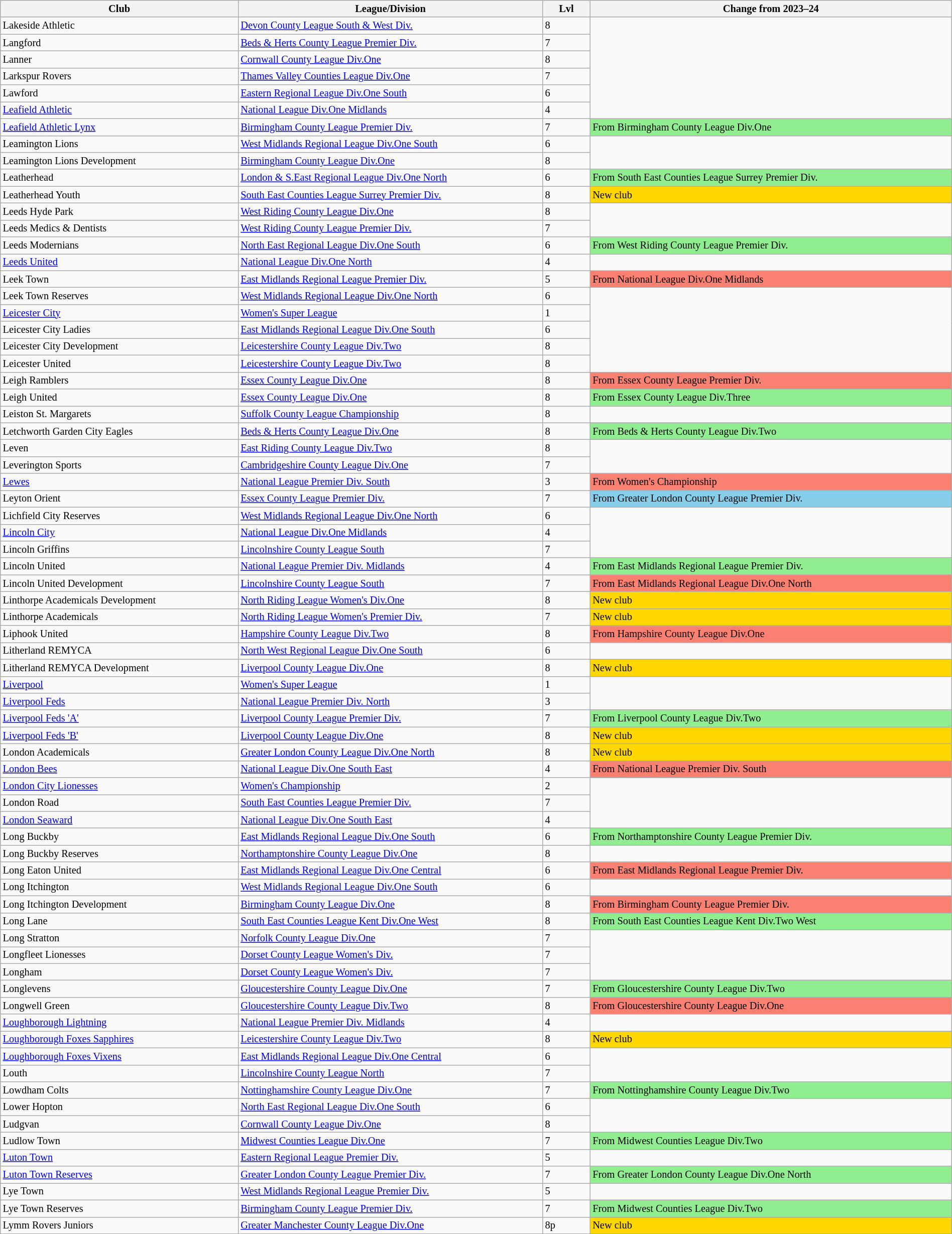<table class="wikitable sortable" width=100% style="font-size:85%">
<tr>
<th width=25%>Club</th>
<th width=32%>League/Division</th>
<th width=5%>Lvl</th>
<th width=38%>Change from 2023–24</th>
</tr>
<tr>
<td>Lakeside Athletic</td>
<td><a href='#'>Devon County League South & West Div.</a></td>
<td>8</td>
</tr>
<tr>
<td>Langford</td>
<td><a href='#'>Beds & Herts County League Premier Div.</a></td>
<td>7</td>
</tr>
<tr>
<td>Lanner</td>
<td><a href='#'>Cornwall County League Div.One</a></td>
<td>8</td>
</tr>
<tr>
<td>Larkspur Rovers</td>
<td><a href='#'>Thames Valley Counties League Div.One</a></td>
<td>7</td>
</tr>
<tr>
<td>Lawford</td>
<td><a href='#'>Eastern Regional League Div.One South</a></td>
<td>6</td>
</tr>
<tr>
<td><a href='#'>Leafield Athletic</a></td>
<td><a href='#'>National League Div.One Midlands</a></td>
<td>4</td>
</tr>
<tr>
<td><a href='#'>Leafield Athletic Lynx</a></td>
<td><a href='#'>Birmingham County League Premier Div.</a></td>
<td>7</td>
<td style="background:lightgreen">From Birmingham County League Div.One</td>
</tr>
<tr>
<td>Leamington Lions</td>
<td><a href='#'>West Midlands Regional League Div.One South</a></td>
<td>6</td>
</tr>
<tr>
<td>Leamington Lions Development</td>
<td><a href='#'>Birmingham County League Div.One</a></td>
<td>8</td>
</tr>
<tr>
<td>Leatherhead</td>
<td><a href='#'>London & S.East Regional League Div.One North</a></td>
<td>6</td>
<td style="background:lightgreen">From South East Counties League Surrey Premier Div.</td>
</tr>
<tr>
<td>Leatherhead Youth</td>
<td><a href='#'>South East Counties League Surrey Premier Div.</a></td>
<td>8</td>
<td style="background:gold">New club</td>
</tr>
<tr>
<td>Leeds Hyde Park</td>
<td><a href='#'>West Riding County League Div.One</a></td>
<td>8</td>
</tr>
<tr>
<td>Leeds Medics & Dentists</td>
<td><a href='#'>West Riding County League Premier Div.</a></td>
<td>7</td>
</tr>
<tr>
<td>Leeds Modernians</td>
<td><a href='#'>North East Regional League Div.One South</a></td>
<td>6</td>
<td style="background:lightgreen">From West Riding County League Premier Div.</td>
</tr>
<tr>
<td><a href='#'>Leeds United</a></td>
<td><a href='#'>National League Div.One North</a></td>
<td>4</td>
</tr>
<tr>
<td>Leek Town</td>
<td><a href='#'>East Midlands Regional League Premier Div.</a></td>
<td>5</td>
<td style="background:salmon">From National League Div.One Midlands</td>
</tr>
<tr>
<td>Leek Town Reserves</td>
<td><a href='#'>West Midlands Regional League Div.One North</a></td>
<td>6</td>
</tr>
<tr>
<td><a href='#'>Leicester City</a></td>
<td><a href='#'>Women's Super League</a></td>
<td>1</td>
</tr>
<tr>
<td>Leicester City Ladies</td>
<td><a href='#'>East Midlands Regional League Div.One South</a></td>
<td>6</td>
</tr>
<tr>
<td>Leicester City Development</td>
<td><a href='#'>Leicestershire County League Div.Two</a></td>
<td>8</td>
</tr>
<tr>
<td>Leicester United</td>
<td><a href='#'>Leicestershire County League Div.Two</a></td>
<td>8</td>
</tr>
<tr>
<td>Leigh Ramblers</td>
<td><a href='#'>Essex County League Div.One</a></td>
<td>8</td>
<td style="background:salmon">From Essex County League Premier Div.</td>
</tr>
<tr>
<td>Leigh United</td>
<td><a href='#'>Essex County League Div.One</a></td>
<td>8</td>
<td style="background:lightgreen">From Essex County League Div.Three</td>
</tr>
<tr>
<td>Leiston St. Margarets</td>
<td><a href='#'>Suffolk County League Championship</a></td>
<td>8</td>
</tr>
<tr>
<td>Letchworth Garden City Eagles</td>
<td><a href='#'>Beds & Herts County League Div.One</a></td>
<td>8</td>
<td style="background:lightgreen">From Beds & Herts County League Div.Two</td>
</tr>
<tr>
<td>Leven</td>
<td><a href='#'>East Riding County League Div.Two</a></td>
<td>8</td>
</tr>
<tr>
<td>Leverington Sports</td>
<td><a href='#'>Cambridgeshire County League Div.One</a></td>
<td>7</td>
</tr>
<tr>
<td><a href='#'>Lewes</a></td>
<td><a href='#'>National League Premier Div. South</a></td>
<td>3</td>
<td style="background:salmon">From Women's Championship</td>
</tr>
<tr>
<td>Leyton Orient</td>
<td><a href='#'>Essex County League Premier Div.</a></td>
<td>7</td>
<td style="background:skyblue">From Greater London County League Premier Div.</td>
</tr>
<tr>
<td>Lichfield City Reserves</td>
<td><a href='#'>West Midlands Regional League Div.One North</a></td>
<td>6</td>
</tr>
<tr>
<td><a href='#'>Lincoln City</a></td>
<td><a href='#'>National League Div.One Midlands</a></td>
<td>4</td>
</tr>
<tr>
<td>Lincoln Griffins</td>
<td><a href='#'>Lincolnshire County League South</a></td>
<td>7</td>
</tr>
<tr>
<td>Lincoln United</td>
<td><a href='#'>National League Premier Div. Midlands</a></td>
<td>4</td>
<td style="background:lightgreen">From East Midlands Regional League Premier Div.</td>
</tr>
<tr>
<td>Lincoln United Development</td>
<td><a href='#'>Lincolnshire County League South</a></td>
<td>7</td>
<td style="background:salmon">From East Midlands Regional League Div.One North</td>
</tr>
<tr>
<td>Linthorpe Academicals Development</td>
<td><a href='#'>North Riding League Women's Div.One</a></td>
<td>8</td>
<td style="background:gold">New club</td>
</tr>
<tr>
<td>Linthorpe Academicals</td>
<td><a href='#'>North Riding League Women's Premier Div.</a></td>
<td>7</td>
<td style="background:gold">New club</td>
</tr>
<tr>
<td>Liphook United</td>
<td><a href='#'>Hampshire County League Div.Two</a></td>
<td>8</td>
<td style="background:salmon">From Hampshire County League Div.One</td>
</tr>
<tr>
<td>Litherland REMYCA</td>
<td><a href='#'>North West Regional League Div.One South</a></td>
<td>6</td>
</tr>
<tr>
<td>Litherland REMYCA Development</td>
<td><a href='#'>Liverpool County League Div.One</a></td>
<td>8</td>
<td style="background:gold">New club</td>
</tr>
<tr>
<td><a href='#'>Liverpool</a></td>
<td><a href='#'>Women's Super League</a></td>
<td>1</td>
</tr>
<tr>
<td><a href='#'>Liverpool Feds</a></td>
<td><a href='#'>National League Premier Div. North</a></td>
<td>3</td>
</tr>
<tr>
<td><a href='#'>Liverpool Feds 'A'</a></td>
<td><a href='#'>Liverpool County League Premier Div.</a></td>
<td>7</td>
<td style="background:lightgreen">From Liverpool County League Div.Two</td>
</tr>
<tr>
<td><a href='#'>Liverpool Feds 'B'</a></td>
<td><a href='#'>Liverpool County League Div.One</a></td>
<td>8</td>
<td style="background:gold">New club</td>
</tr>
<tr>
<td>London Academicals</td>
<td><a href='#'>Greater London County League Div.One North</a></td>
<td>8</td>
<td style="background:gold">New club</td>
</tr>
<tr>
<td><a href='#'>London Bees</a></td>
<td><a href='#'>National League Div.One South East</a></td>
<td>4</td>
<td style="background:salmon">From National League Premier Div. South</td>
</tr>
<tr>
<td><a href='#'>London City Lionesses</a></td>
<td><a href='#'>Women's Championship</a></td>
<td>2</td>
</tr>
<tr>
<td>London Road</td>
<td><a href='#'>South East Counties League Premier Div.</a></td>
<td>7</td>
</tr>
<tr>
<td><a href='#'>London Seaward</a></td>
<td><a href='#'>National League Div.One South East</a></td>
<td>4</td>
</tr>
<tr>
<td>Long Buckby</td>
<td><a href='#'>East Midlands Regional League Div.One South</a></td>
<td>6</td>
<td style="background:lightgreen">From Northamptonshire County League Premier Div.</td>
</tr>
<tr>
<td>Long Buckby Reserves</td>
<td><a href='#'>Northamptonshire County League Div.One</a></td>
<td>8</td>
</tr>
<tr>
<td>Long Eaton United</td>
<td><a href='#'>East Midlands Regional League Div.One Central</a></td>
<td>6</td>
<td style="background:salmon">From East Midlands Regional League Premier Div.</td>
</tr>
<tr>
<td>Long Itchington</td>
<td><a href='#'>West Midlands Regional League Div.One South</a></td>
<td>6</td>
</tr>
<tr>
<td>Long Itchington Development</td>
<td><a href='#'>Birmingham County League Div.One</a></td>
<td>8</td>
<td style="background:salmon">From Birmingham County League Premier Div.</td>
</tr>
<tr>
<td>Long Lane</td>
<td><a href='#'>South East Counties League Kent Div.One West</a></td>
<td>8</td>
<td style="background:lightgreen">From South East Counties League Kent Div.Two West</td>
</tr>
<tr>
<td>Long Stratton</td>
<td><a href='#'>Norfolk County League Div.One</a></td>
<td>7</td>
</tr>
<tr>
<td>Longfleet Lionesses</td>
<td><a href='#'>Dorset County League Women's Div.</a></td>
<td>7</td>
</tr>
<tr>
<td>Longham</td>
<td><a href='#'>Dorset County League Women's Div.</a></td>
<td>7</td>
</tr>
<tr>
<td>Longlevens</td>
<td><a href='#'>Gloucestershire County League Div.One</a></td>
<td>7</td>
<td style="background:lightgreen">From Gloucestershire County League Div.Two</td>
</tr>
<tr>
<td>Longwell Green</td>
<td><a href='#'>Gloucestershire County League Div.Two</a></td>
<td>8</td>
<td style="background:salmon">From Gloucestershire County League Div.One</td>
</tr>
<tr>
<td><a href='#'>Loughborough Lightning</a></td>
<td><a href='#'>National League Premier Div. Midlands</a></td>
<td>4</td>
</tr>
<tr>
<td><a href='#'>Loughborough Foxes Sapphires</a></td>
<td><a href='#'>Leicestershire County League Div.Two</a></td>
<td>8</td>
<td style="background:gold">New club</td>
</tr>
<tr>
<td><a href='#'>Loughborough Foxes Vixens</a></td>
<td><a href='#'>East Midlands Regional League Div.One Central</a></td>
<td>6</td>
</tr>
<tr>
<td>Louth</td>
<td><a href='#'>Lincolnshire County League North</a></td>
<td>7</td>
</tr>
<tr>
<td>Lowdham Colts</td>
<td><a href='#'>Nottinghamshire County League Div.One</a></td>
<td>7</td>
<td style="background:lightgreen">From Nottinghamshire County League Div.Two</td>
</tr>
<tr>
<td>Lower Hopton</td>
<td><a href='#'>North East Regional League Div.One South</a></td>
<td>6</td>
</tr>
<tr>
<td>Ludgvan</td>
<td><a href='#'>Cornwall County League Div.One</a></td>
<td>8</td>
</tr>
<tr>
<td>Ludlow Town</td>
<td><a href='#'>Midwest Counties League Div.One</a></td>
<td>7</td>
<td style="background:lightgreen">From Midwest Counties League Div.Two</td>
</tr>
<tr>
<td><a href='#'>Luton Town</a></td>
<td><a href='#'>Eastern Regional League Premier Div.</a></td>
<td>5</td>
</tr>
<tr>
<td><a href='#'>Luton Town Reserves</a></td>
<td><a href='#'>Greater London County League Premier Div.</a></td>
<td>7</td>
<td style="background:lightgreen">From Greater London County League Div.One North</td>
</tr>
<tr>
<td>Lye Town</td>
<td><a href='#'>West Midlands Regional League Premier Div.</a></td>
<td>5</td>
</tr>
<tr>
<td>Lye Town Reserves</td>
<td><a href='#'>Birmingham County League Premier Div.</a></td>
<td>7</td>
<td style="background:lightgreen">From Midwest Counties League Div.Two</td>
</tr>
<tr>
<td>Lymm Rovers Juniors</td>
<td><a href='#'>Greater Manchester County League Div.One</a></td>
<td>8p</td>
<td style="background:gold">New club</td>
</tr>
<tr>
</tr>
</table>
